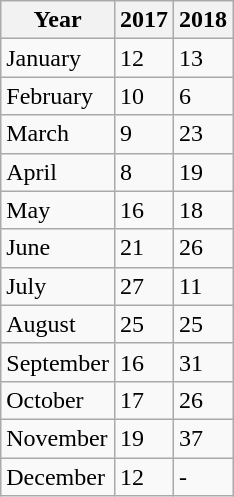<table class="wikitable">
<tr>
<th>Year</th>
<th>2017</th>
<th>2018</th>
</tr>
<tr>
<td>January</td>
<td>12</td>
<td>13</td>
</tr>
<tr>
<td>February</td>
<td>10</td>
<td>6</td>
</tr>
<tr>
<td>March</td>
<td>9</td>
<td>23</td>
</tr>
<tr>
<td>April</td>
<td>8</td>
<td>19</td>
</tr>
<tr>
<td>May</td>
<td>16</td>
<td>18</td>
</tr>
<tr>
<td>June</td>
<td>21</td>
<td>26</td>
</tr>
<tr>
<td>July</td>
<td>27</td>
<td>11</td>
</tr>
<tr>
<td>August</td>
<td>25</td>
<td>25</td>
</tr>
<tr>
<td>September</td>
<td>16</td>
<td>31</td>
</tr>
<tr>
<td>October</td>
<td>17</td>
<td>26</td>
</tr>
<tr>
<td>November</td>
<td>19</td>
<td>37</td>
</tr>
<tr>
<td>December</td>
<td>12</td>
<td>-</td>
</tr>
</table>
